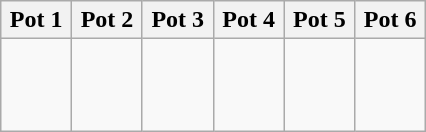<table class="wikitable">
<tr>
<th width=15%>Pot 1</th>
<th width=15%>Pot 2</th>
<th width=15%>Pot 3</th>
<th width=15%>Pot 4</th>
<th width=15%>Pot 5</th>
<th width=15%>Pot 6</th>
</tr>
<tr>
<td valign="top"><br><br><br></td>
<td valign="top"><br><br><br></td>
<td valign="top"><br><br><br></td>
<td valign="top"><br><br><br></td>
<td valign="top"><br><br><br></td>
<td valign="top"><br><br><br></td>
</tr>
</table>
